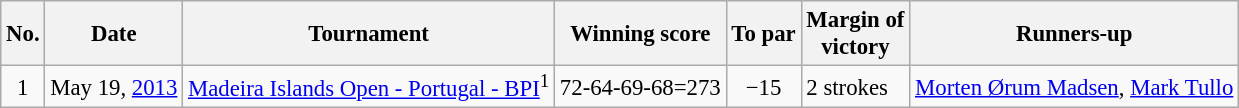<table class="wikitable" style="font-size:95%;">
<tr>
<th>No.</th>
<th>Date</th>
<th>Tournament</th>
<th>Winning score</th>
<th>To par</th>
<th>Margin of<br>victory</th>
<th>Runners-up</th>
</tr>
<tr>
<td align=center>1</td>
<td align=right>May 19, <a href='#'>2013</a></td>
<td><a href='#'>Madeira Islands Open - Portugal - BPI</a><sup>1</sup></td>
<td align=right>72-64-69-68=273</td>
<td align=center>−15</td>
<td>2 strokes</td>
<td> <a href='#'>Morten Ørum Madsen</a>,  <a href='#'>Mark Tullo</a></td>
</tr>
</table>
